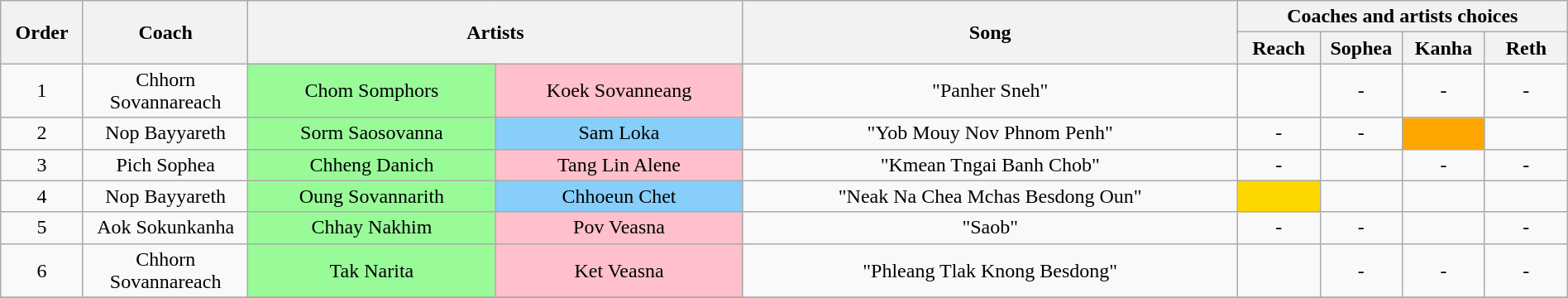<table class="wikitable" style="text-align:center; width:100%;">
<tr>
<th scope="col" style="width:05%;" rowspan="2">Order</th>
<th scope="col" style="width:10%;" rowspan="2">Coach</th>
<th scope="col" style="width:30%;" colspan="2" rowspan="2">Artists</th>
<th scope="col" style="width:30%;" rowspan="2">Song</th>
<th scope="col" style="width:20%;" colspan="4">Coaches and artists choices</th>
</tr>
<tr>
<th style="width:05%;">Reach</th>
<th style="width:05%;">Sophea</th>
<th style="width:05%;">Kanha</th>
<th style="width:05%;">Reth</th>
</tr>
<tr>
<td>1</td>
<td>Chhorn Sovannareach</td>
<td style="background:palegreen">Chom Somphors</td>
<td style="background:pink">Koek Sovanneang</td>
<td>"Panher Sneh"</td>
<td></td>
<td>-</td>
<td>-</td>
<td>-</td>
</tr>
<tr>
<td>2</td>
<td>Nop Bayyareth</td>
<td style="background:palegreen">Sorm Saosovanna</td>
<td style="background:lightskyblue">Sam Loka</td>
<td>"Yob Mouy Nov Phnom Penh"</td>
<td>-</td>
<td>-</td>
<td style="background:orange;text-align:center;"></td>
<td></td>
</tr>
<tr>
<td>3</td>
<td>Pich Sophea</td>
<td style="background:palegreen">Chheng Danich</td>
<td style="background:pink">Tang Lin Alene</td>
<td>"Kmean Tngai Banh Chob"</td>
<td>-</td>
<td></td>
<td>-</td>
<td>-</td>
</tr>
<tr>
<td>4</td>
<td>Nop Bayyareth</td>
<td style="background:palegreen">Oung Sovannarith</td>
<td style="background:lightskyblue">Chhoeun Chet</td>
<td>"Neak Na Chea Mchas Besdong Oun"</td>
<td style = "background:gold;text-align:center;"></td>
<td></td>
<td></td>
<td></td>
</tr>
<tr>
<td>5</td>
<td>Aok Sokunkanha</td>
<td style="background:palegreen">Chhay Nakhim</td>
<td style="background:pink">Pov Veasna</td>
<td>"Saob"</td>
<td>-</td>
<td>-</td>
<td></td>
<td>-</td>
</tr>
<tr>
<td>6</td>
<td>Chhorn Sovannareach</td>
<td style="background:palegreen">Tak Narita</td>
<td style="background:pink">Ket Veasna</td>
<td>"Phleang Tlak Knong Besdong"</td>
<td></td>
<td>-</td>
<td>-</td>
<td>-</td>
</tr>
<tr>
</tr>
</table>
